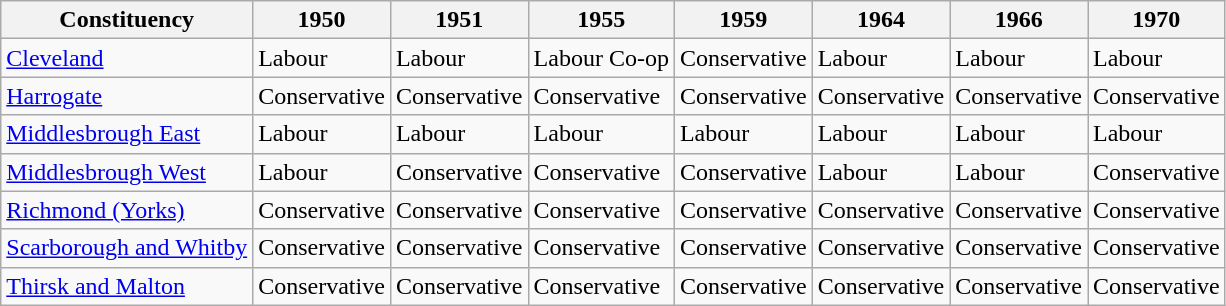<table class="wikitable sortable">
<tr>
<th>Constituency</th>
<th>1950</th>
<th>1951</th>
<th>1955</th>
<th>1959</th>
<th>1964</th>
<th>1966</th>
<th>1970</th>
</tr>
<tr>
<td><a href='#'>Cleveland</a></td>
<td bgcolor=>Labour</td>
<td bgcolor=>Labour</td>
<td bgcolor=>Labour Co-op</td>
<td bgcolor=>Conservative</td>
<td bgcolor=>Labour</td>
<td bgcolor=>Labour</td>
<td bgcolor=>Labour</td>
</tr>
<tr>
<td><a href='#'>Harrogate</a></td>
<td bgcolor=>Conservative</td>
<td bgcolor=>Conservative</td>
<td bgcolor=>Conservative</td>
<td bgcolor=>Conservative</td>
<td bgcolor=>Conservative</td>
<td bgcolor=>Conservative</td>
<td bgcolor=>Conservative</td>
</tr>
<tr>
<td><a href='#'>Middlesbrough East</a></td>
<td bgcolor=>Labour</td>
<td bgcolor=>Labour</td>
<td bgcolor=>Labour</td>
<td bgcolor=>Labour</td>
<td bgcolor=>Labour</td>
<td bgcolor=>Labour</td>
<td bgcolor=>Labour</td>
</tr>
<tr>
<td><a href='#'>Middlesbrough West</a></td>
<td bgcolor=>Labour</td>
<td bgcolor=>Conservative</td>
<td bgcolor=>Conservative</td>
<td bgcolor=>Conservative</td>
<td bgcolor=>Labour</td>
<td bgcolor=>Labour</td>
<td bgcolor=>Conservative</td>
</tr>
<tr>
<td><a href='#'>Richmond (Yorks)</a></td>
<td bgcolor=>Conservative</td>
<td bgcolor=>Conservative</td>
<td bgcolor=>Conservative</td>
<td bgcolor=>Conservative</td>
<td bgcolor=>Conservative</td>
<td bgcolor=>Conservative</td>
<td bgcolor=>Conservative</td>
</tr>
<tr>
<td><a href='#'>Scarborough and Whitby</a></td>
<td bgcolor=>Conservative</td>
<td bgcolor=>Conservative</td>
<td bgcolor=>Conservative</td>
<td bgcolor=>Conservative</td>
<td bgcolor=>Conservative</td>
<td bgcolor=>Conservative</td>
<td bgcolor=>Conservative</td>
</tr>
<tr>
<td><a href='#'>Thirsk and Malton</a></td>
<td bgcolor=>Conservative</td>
<td bgcolor=>Conservative</td>
<td bgcolor=>Conservative</td>
<td bgcolor=>Conservative</td>
<td bgcolor=>Conservative</td>
<td bgcolor=>Conservative</td>
<td bgcolor=>Conservative</td>
</tr>
</table>
